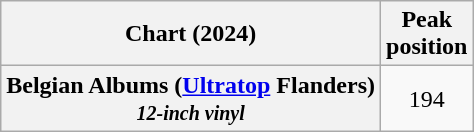<table class="wikitable sortable plainrowheaders" style="text-align:center">
<tr>
<th scope="col">Chart (2024)</th>
<th scope="col">Peak<br>position</th>
</tr>
<tr>
<th scope="row">Belgian Albums (<a href='#'>Ultratop</a> Flanders)<br><small><em>12-inch vinyl</em></small></th>
<td>194</td>
</tr>
</table>
